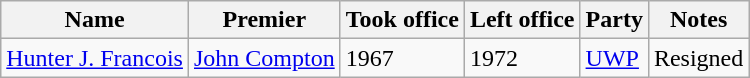<table class="wikitable">
<tr>
<th>Name</th>
<th>Premier</th>
<th>Took office</th>
<th>Left office</th>
<th>Party</th>
<th>Notes</th>
</tr>
<tr>
<td><a href='#'>Hunter J. Francois</a></td>
<td><a href='#'>John Compton</a></td>
<td>1967</td>
<td>1972</td>
<td><a href='#'>UWP</a></td>
<td> Resigned</td>
</tr>
</table>
